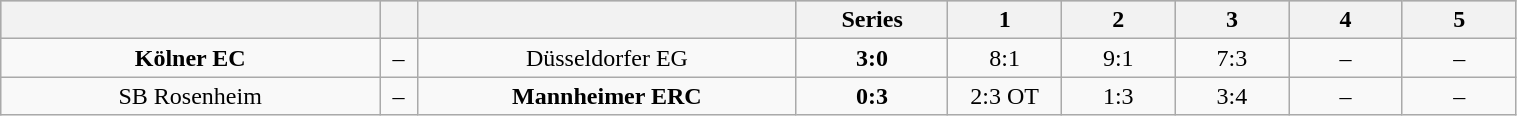<table class="wikitable" width="80%">
<tr style="background-color:#c0c0c0;">
<th style="width:25%;"></th>
<th style="width:2.5%;"></th>
<th style="width:25%;"></th>
<th style="width:10%;">Series</th>
<th style="width:7.5%;">1</th>
<th style="width:7.5%;">2</th>
<th style="width:7.5%;">3</th>
<th style="width:7.5%;">4</th>
<th style="width:7.5%;">5</th>
</tr>
<tr align="center">
<td><strong>Kölner EC</strong></td>
<td>–</td>
<td>Düsseldorfer EG</td>
<td><strong>3:0</strong></td>
<td>8:1</td>
<td>9:1</td>
<td>7:3</td>
<td>–</td>
<td>–</td>
</tr>
<tr align="center">
<td>SB Rosenheim</td>
<td>–</td>
<td><strong>Mannheimer ERC</strong></td>
<td><strong>0:3</strong></td>
<td>2:3 OT</td>
<td>1:3</td>
<td>3:4</td>
<td>–</td>
<td>–</td>
</tr>
</table>
